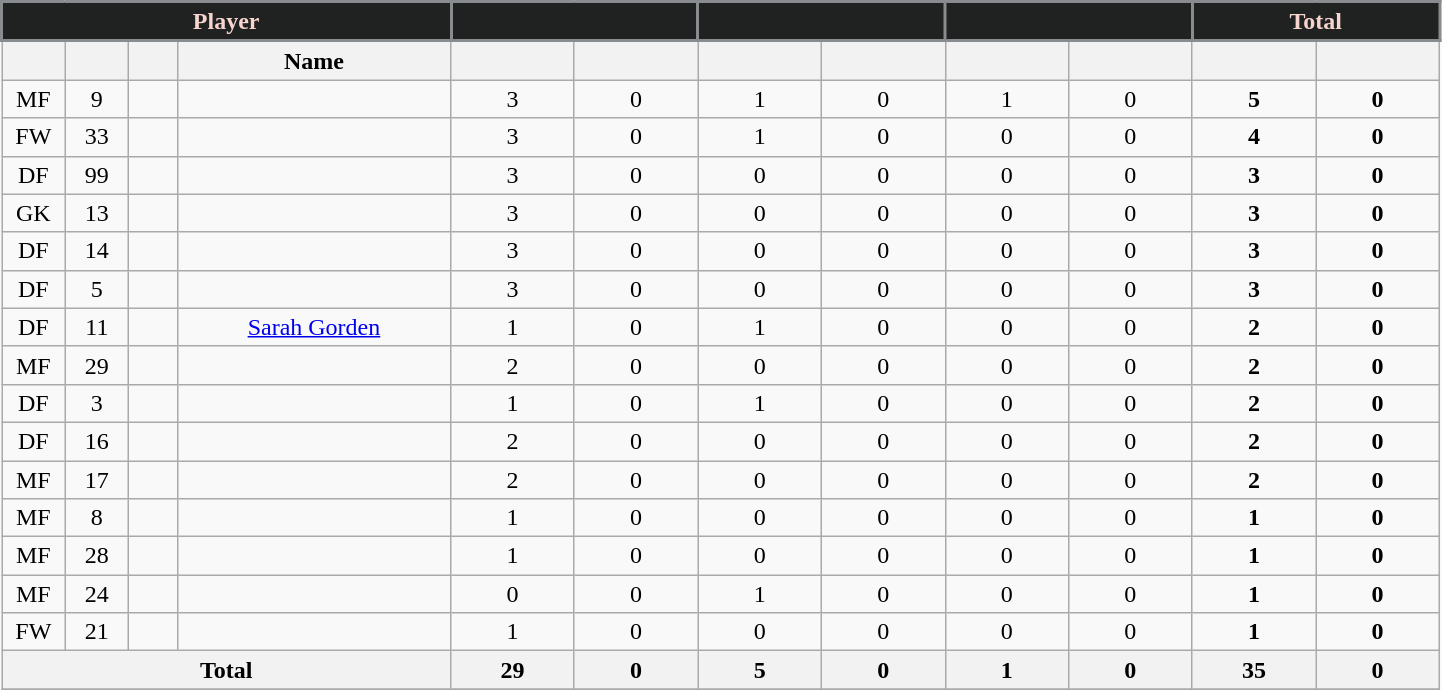<table class="wikitable sortable" style="text-align:center;">
<tr>
<th style="background:#202121; color:#F7D5CF; border:2px solid #898C8F; width:75px;" colspan=4 scope="colgroup">Player</th>
<th style="background:#202121; color:#F7D5CF; border:2px solid #898C8F; width:75px;" colspan=2 scope="colgroup"></th>
<th style="background:#202121; color:#F7D5CF; border:2px solid #898C8F; width:75px;" colspan=2 scope="colgroup"></th>
<th style="background:#202121; color:#F7D5CF; border:2px solid #898C8F; width:75px;" colspan=2 scope="colgroup"></th>
<th style="background:#202121; color:#F7D5CF; border:2px solid #898C8F; width:75px;" colspan=2 scope="colgroup">Total</th>
</tr>
<tr>
<th style="width:35px;" scope="col"></th>
<th style="width:35px;" scope="col"></th>
<th style="width:25px;" scope="col"></th>
<th style="width:175px;" scope="col">Name</th>
<th style="width:75px;" scope="col"></th>
<th style="width:75px;" scope="col"></th>
<th style="width:75px;" scope="col"></th>
<th style="width:75px;" scope="col"></th>
<th style="width:75px;" scope="col"></th>
<th style="width:75px;" scope="col"></th>
<th style="width:75px;" scope="col"></th>
<th style="width:75px;" scope="col"></th>
</tr>
<tr>
<td>MF</td>
<td>9</td>
<td></td>
<td></td>
<td>3</td>
<td>0</td>
<td>1</td>
<td>0</td>
<td>1</td>
<td>0</td>
<td><strong>5</strong></td>
<td><strong>0</strong></td>
</tr>
<tr>
<td>FW</td>
<td>33</td>
<td></td>
<td></td>
<td>3</td>
<td>0</td>
<td>1</td>
<td>0</td>
<td>0</td>
<td>0</td>
<td><strong>4</strong></td>
<td><strong>0</strong></td>
</tr>
<tr>
<td>DF</td>
<td>99</td>
<td></td>
<td></td>
<td>3</td>
<td>0</td>
<td>0</td>
<td>0</td>
<td>0</td>
<td>0</td>
<td><strong>3</strong></td>
<td><strong>0</strong></td>
</tr>
<tr>
<td>GK</td>
<td>13</td>
<td></td>
<td></td>
<td>3</td>
<td>0</td>
<td>0</td>
<td>0</td>
<td>0</td>
<td>0</td>
<td><strong>3</strong></td>
<td><strong>0</strong></td>
</tr>
<tr>
<td>DF</td>
<td>14</td>
<td></td>
<td></td>
<td>3</td>
<td>0</td>
<td>0</td>
<td>0</td>
<td>0</td>
<td>0</td>
<td><strong>3</strong></td>
<td><strong>0</strong></td>
</tr>
<tr>
<td>DF</td>
<td>5</td>
<td></td>
<td></td>
<td>3</td>
<td>0</td>
<td>0</td>
<td>0</td>
<td>0</td>
<td>0</td>
<td><strong>3</strong></td>
<td><strong>0</strong></td>
</tr>
<tr>
<td>DF</td>
<td>11</td>
<td></td>
<td><a href='#'>Sarah Gorden</a></td>
<td>1</td>
<td>0</td>
<td>1</td>
<td>0</td>
<td>0</td>
<td>0</td>
<td><strong>2</strong></td>
<td><strong>0</strong></td>
</tr>
<tr>
<td>MF</td>
<td>29</td>
<td></td>
<td></td>
<td>2</td>
<td>0</td>
<td>0</td>
<td>0</td>
<td>0</td>
<td>0</td>
<td><strong>2</strong></td>
<td><strong>0</strong></td>
</tr>
<tr>
<td>DF</td>
<td>3</td>
<td></td>
<td></td>
<td>1</td>
<td>0</td>
<td>1</td>
<td>0</td>
<td>0</td>
<td>0</td>
<td><strong>2</strong></td>
<td><strong>0</strong></td>
</tr>
<tr>
<td>DF</td>
<td>16</td>
<td></td>
<td></td>
<td>2</td>
<td>0</td>
<td>0</td>
<td>0</td>
<td>0</td>
<td>0</td>
<td><strong>2</strong></td>
<td><strong>0</strong></td>
</tr>
<tr>
<td>MF</td>
<td>17</td>
<td></td>
<td></td>
<td>2</td>
<td>0</td>
<td>0</td>
<td>0</td>
<td>0</td>
<td>0</td>
<td><strong>2</strong></td>
<td><strong>0</strong></td>
</tr>
<tr>
<td>MF</td>
<td>8</td>
<td></td>
<td></td>
<td>1</td>
<td>0</td>
<td>0</td>
<td>0</td>
<td>0</td>
<td>0</td>
<td><strong>1</strong></td>
<td><strong>0</strong></td>
</tr>
<tr>
<td>MF</td>
<td>28</td>
<td></td>
<td></td>
<td>1</td>
<td>0</td>
<td>0</td>
<td>0</td>
<td>0</td>
<td>0</td>
<td><strong>1</strong></td>
<td><strong>0</strong></td>
</tr>
<tr>
<td>MF</td>
<td>24</td>
<td></td>
<td></td>
<td>0</td>
<td>0</td>
<td>1</td>
<td>0</td>
<td>0</td>
<td>0</td>
<td><strong>1</strong></td>
<td><strong>0</strong></td>
</tr>
<tr>
<td>FW</td>
<td>21</td>
<td></td>
<td></td>
<td>1</td>
<td>0</td>
<td>0</td>
<td>0</td>
<td>0</td>
<td>0</td>
<td><strong>1</strong></td>
<td><strong>0</strong></td>
</tr>
<tr>
<th colspan="4" scope="row">Total</th>
<th>29</th>
<th>0</th>
<th>5</th>
<th>0</th>
<th>1</th>
<th>0</th>
<th>35</th>
<th>0</th>
</tr>
<tr>
</tr>
</table>
